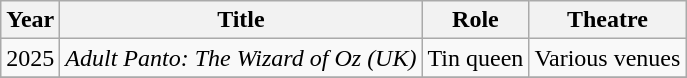<table class="wikitable">
<tr>
<th>Year</th>
<th>Title</th>
<th>Role</th>
<th>Theatre</th>
</tr>
<tr>
<td>2025</td>
<td><em>Adult Panto: The Wizard of Oz (UK)</em></td>
<td>Tin queen</td>
<td>Various venues</td>
</tr>
<tr>
</tr>
</table>
